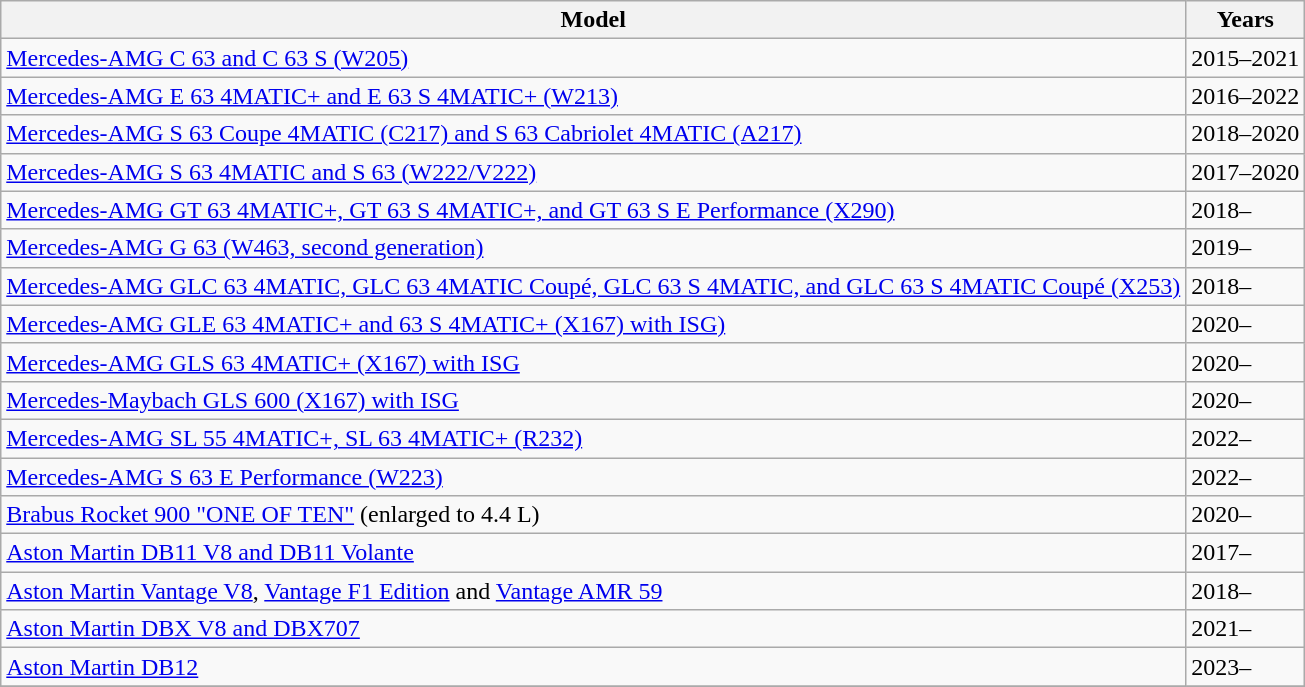<table class="wikitable">
<tr>
<th>Model</th>
<th>Years</th>
</tr>
<tr>
<td><a href='#'>Mercedes-AMG C 63 and C 63 S (W205)</a></td>
<td>2015–2021</td>
</tr>
<tr>
<td><a href='#'>Mercedes-AMG E 63 4MATIC+ and E 63 S 4MATIC+ (W213)</a></td>
<td>2016–2022</td>
</tr>
<tr>
<td><a href='#'>Mercedes-AMG S 63 Coupe 4MATIC (C217) and S 63 Cabriolet 4MATIC (A217)</a></td>
<td>2018–2020</td>
</tr>
<tr>
<td><a href='#'>Mercedes-AMG S 63 4MATIC and S 63 (W222/V222)</a></td>
<td>2017–2020</td>
</tr>
<tr>
<td><a href='#'>Mercedes-AMG GT 63 4MATIC+, GT 63 S 4MATIC+, and GT 63 S E Performance (X290)</a></td>
<td>2018–</td>
</tr>
<tr>
<td><a href='#'>Mercedes-AMG G 63 (W463, second generation)</a></td>
<td>2019–</td>
</tr>
<tr>
<td><a href='#'>Mercedes-AMG GLC 63 4MATIC, GLC 63 4MATIC Coupé, GLC 63 S 4MATIC, and GLC 63 S 4MATIC Coupé (X253)</a></td>
<td>2018–</td>
</tr>
<tr>
<td><a href='#'>Mercedes-AMG GLE 63 4MATIC+ and 63 S 4MATIC+ (X167) with ISG)</a></td>
<td>2020–</td>
</tr>
<tr>
<td><a href='#'>Mercedes-AMG GLS 63 4MATIC+ (X167) with ISG</a></td>
<td>2020–</td>
</tr>
<tr>
<td><a href='#'>Mercedes-Maybach GLS 600 (X167) with ISG</a></td>
<td>2020–</td>
</tr>
<tr>
<td><a href='#'>Mercedes-AMG SL 55 4MATIC+, SL 63 4MATIC+ (R232)</a></td>
<td>2022–</td>
</tr>
<tr>
<td><a href='#'>Mercedes-AMG S 63 E Performance (W223)</a></td>
<td>2022–</td>
</tr>
<tr>
<td><a href='#'>Brabus Rocket 900 "ONE OF TEN"</a> (enlarged to 4.4 L)</td>
<td>2020–</td>
</tr>
<tr>
<td><a href='#'>Aston Martin DB11 V8 and DB11 Volante</a></td>
<td>2017–</td>
</tr>
<tr>
<td><a href='#'>Aston Martin Vantage V8</a>, <a href='#'>Vantage F1 Edition</a> and <a href='#'>Vantage AMR 59</a></td>
<td>2018–</td>
</tr>
<tr>
<td><a href='#'>Aston Martin DBX V8 and DBX707</a></td>
<td>2021–</td>
</tr>
<tr>
<td><a href='#'>Aston Martin DB12</a></td>
<td>2023–</td>
</tr>
<tr>
</tr>
</table>
